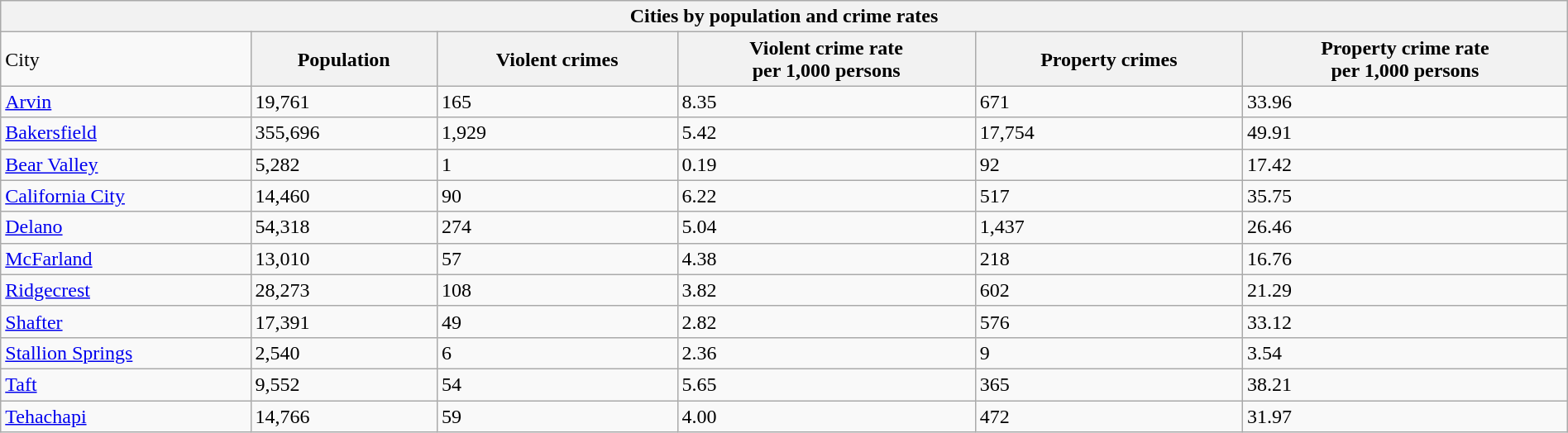<table class="wikitable collapsible collapsed sortable" style="width: 100%;">
<tr>
<th colspan="9">Cities by population and crime rates</th>
</tr>
<tr>
<td>City</td>
<th data-sort-type="number">Population</th>
<th data-sort-type="number">Violent crimes</th>
<th data-sort-type="number">Violent crime rate<br>per 1,000 persons</th>
<th data-sort-type="number">Property crimes</th>
<th data-sort-type="number">Property crime rate<br>per 1,000 persons</th>
</tr>
<tr>
<td><a href='#'>Arvin</a></td>
<td>19,761</td>
<td>165</td>
<td>8.35</td>
<td>671</td>
<td>33.96</td>
</tr>
<tr>
<td><a href='#'>Bakersfield</a></td>
<td>355,696</td>
<td>1,929</td>
<td>5.42</td>
<td>17,754</td>
<td>49.91</td>
</tr>
<tr>
<td><a href='#'>Bear Valley</a></td>
<td>5,282</td>
<td>1</td>
<td>0.19</td>
<td>92</td>
<td>17.42</td>
</tr>
<tr>
<td><a href='#'>California City</a></td>
<td>14,460</td>
<td>90</td>
<td>6.22</td>
<td>517</td>
<td>35.75</td>
</tr>
<tr>
<td><a href='#'>Delano</a></td>
<td>54,318</td>
<td>274</td>
<td>5.04</td>
<td>1,437</td>
<td>26.46</td>
</tr>
<tr>
<td><a href='#'>McFarland</a></td>
<td>13,010</td>
<td>57</td>
<td>4.38</td>
<td>218</td>
<td>16.76</td>
</tr>
<tr>
<td><a href='#'>Ridgecrest</a></td>
<td>28,273</td>
<td>108</td>
<td>3.82</td>
<td>602</td>
<td>21.29</td>
</tr>
<tr>
<td><a href='#'>Shafter</a></td>
<td>17,391</td>
<td>49</td>
<td>2.82</td>
<td>576</td>
<td>33.12</td>
</tr>
<tr>
<td><a href='#'>Stallion Springs</a></td>
<td>2,540</td>
<td>6</td>
<td>2.36</td>
<td>9</td>
<td>3.54</td>
</tr>
<tr>
<td><a href='#'>Taft</a></td>
<td>9,552</td>
<td>54</td>
<td>5.65</td>
<td>365</td>
<td>38.21</td>
</tr>
<tr>
<td><a href='#'>Tehachapi</a></td>
<td>14,766</td>
<td>59</td>
<td>4.00</td>
<td>472</td>
<td>31.97</td>
</tr>
</table>
